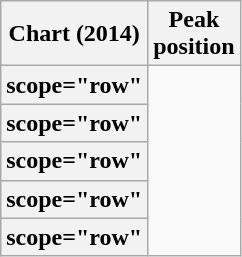<table class="wikitable plainrowheaders sortable" style="text-align:center;">
<tr>
<th scope="col">Chart (2014)</th>
<th scope="col">Peak<br>position</th>
</tr>
<tr>
<th>scope="row" </th>
</tr>
<tr>
<th>scope="row" </th>
</tr>
<tr>
<th>scope="row" </th>
</tr>
<tr>
<th>scope="row" </th>
</tr>
<tr>
<th>scope="row" </th>
</tr>
</table>
